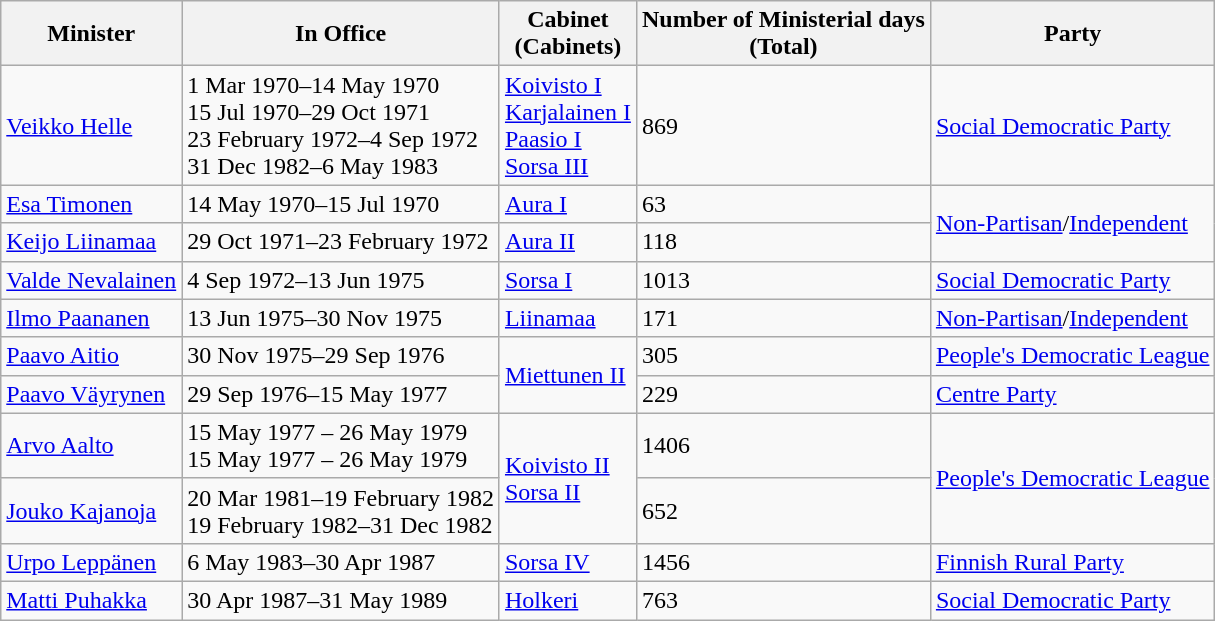<table class="wikitable">
<tr>
<th>Minister</th>
<th>In Office</th>
<th>Cabinet<br>(Cabinets)</th>
<th>Number of Ministerial days <br>(Total)</th>
<th>Party</th>
</tr>
<tr>
<td><a href='#'>Veikko Helle</a></td>
<td>1  Mar  1970–14 May 1970<br>15 Jul 1970–29 Oct 1971<br>23  February 1972–4 Sep 1972<br>31 Dec 1982–6 May 1983</td>
<td><a href='#'>Koivisto I</a><br><a href='#'>Karjalainen I</a><br><a href='#'>Paasio I</a><br><a href='#'>Sorsa III</a></td>
<td>869</td>
<td><a href='#'>Social Democratic Party</a></td>
</tr>
<tr>
<td><a href='#'>Esa Timonen</a></td>
<td>14 May 1970–15 Jul 1970</td>
<td><a href='#'>Aura I</a></td>
<td>63</td>
<td rowspan=2><a href='#'>Non-Partisan</a>/<a href='#'>Independent</a></td>
</tr>
<tr>
<td><a href='#'>Keijo Liinamaa</a></td>
<td>29 Oct 1971–23  February 1972</td>
<td><a href='#'>Aura II</a></td>
<td>118</td>
</tr>
<tr>
<td><a href='#'>Valde Nevalainen</a></td>
<td>4 Sep 1972–13 Jun 1975</td>
<td><a href='#'>Sorsa I</a></td>
<td>1013</td>
<td><a href='#'>Social Democratic Party</a></td>
</tr>
<tr>
<td><a href='#'>Ilmo Paananen</a></td>
<td>13 Jun 1975–30 Nov 1975</td>
<td><a href='#'>Liinamaa</a></td>
<td>171</td>
<td><a href='#'>Non-Partisan</a>/<a href='#'>Independent</a></td>
</tr>
<tr>
<td><a href='#'>Paavo Aitio</a></td>
<td>30 Nov 1975–29 Sep 1976</td>
<td rowspan=2><a href='#'>Miettunen II</a></td>
<td>305</td>
<td><a href='#'>People's Democratic League</a></td>
</tr>
<tr>
<td><a href='#'>Paavo Väyrynen</a></td>
<td>29 Sep 1976–15 May 1977</td>
<td>229</td>
<td><a href='#'>Centre Party</a></td>
</tr>
<tr>
<td><a href='#'>Arvo Aalto</a></td>
<td>15 May 1977 – 26 May 1979<br>15 May 1977 – 26 May 1979</td>
<td rowspan=2><a href='#'>Koivisto II</a><br><a href='#'>Sorsa II</a></td>
<td>1406</td>
<td rowspan=2><a href='#'>People's Democratic League</a></td>
</tr>
<tr>
<td><a href='#'>Jouko Kajanoja</a></td>
<td>20  Mar  1981–19  February 1982<br>19  February 1982–31 Dec 1982</td>
<td>652</td>
</tr>
<tr>
<td><a href='#'>Urpo Leppänen</a></td>
<td>6 May 1983–30 Apr 1987</td>
<td><a href='#'>Sorsa IV</a></td>
<td>1456</td>
<td><a href='#'>Finnish Rural Party</a></td>
</tr>
<tr>
<td><a href='#'>Matti Puhakka</a></td>
<td>30 Apr 1987–31 May 1989</td>
<td><a href='#'>Holkeri</a></td>
<td>763</td>
<td><a href='#'>Social Democratic Party</a></td>
</tr>
</table>
